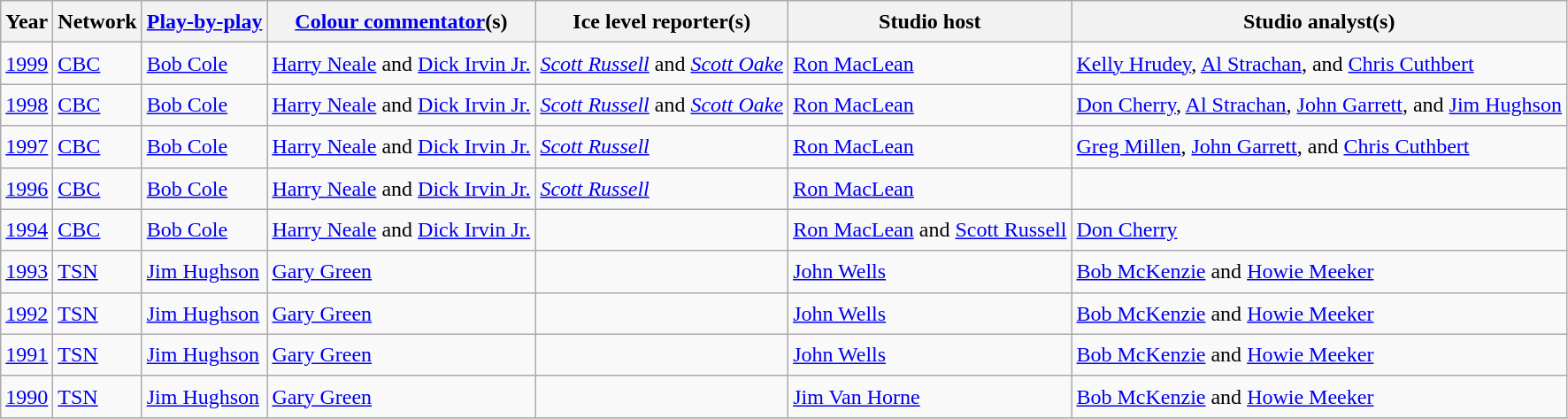<table class="wikitable sortable" style="font-size:1.00em; line-height:1.5em;">
<tr>
<th>Year</th>
<th>Network</th>
<th><a href='#'>Play-by-play</a></th>
<th><a href='#'>Colour commentator</a>(s)</th>
<th>Ice level reporter(s)</th>
<th>Studio host</th>
<th>Studio analyst(s)</th>
</tr>
<tr>
<td><a href='#'>1999</a></td>
<td><a href='#'>CBC</a></td>
<td><a href='#'>Bob Cole</a></td>
<td><a href='#'>Harry Neale</a> and <a href='#'>Dick Irvin Jr.</a></td>
<td><em><a href='#'>Scott Russell</a></em> and <em><a href='#'>Scott Oake</a></em></td>
<td><a href='#'>Ron MacLean</a></td>
<td><a href='#'>Kelly Hrudey</a>, <a href='#'>Al Strachan</a>, and <a href='#'>Chris Cuthbert</a></td>
</tr>
<tr>
<td><a href='#'>1998</a></td>
<td><a href='#'>CBC</a></td>
<td><a href='#'>Bob Cole</a></td>
<td><a href='#'>Harry Neale</a> and <a href='#'>Dick Irvin Jr.</a></td>
<td><em><a href='#'>Scott Russell</a></em> and <em><a href='#'>Scott Oake</a></em></td>
<td><a href='#'>Ron MacLean</a></td>
<td><a href='#'>Don Cherry</a>, <a href='#'>Al Strachan</a>, <a href='#'>John Garrett</a>, and <a href='#'>Jim Hughson</a></td>
</tr>
<tr>
<td><a href='#'>1997</a></td>
<td><a href='#'>CBC</a></td>
<td><a href='#'>Bob Cole</a></td>
<td><a href='#'>Harry Neale</a> and <a href='#'>Dick Irvin Jr.</a></td>
<td><em><a href='#'>Scott Russell</a></em></td>
<td><a href='#'>Ron MacLean</a></td>
<td><a href='#'>Greg Millen</a>, <a href='#'>John Garrett</a>, and <a href='#'>Chris Cuthbert</a></td>
</tr>
<tr>
<td><a href='#'>1996</a></td>
<td><a href='#'>CBC</a></td>
<td><a href='#'>Bob Cole</a></td>
<td><a href='#'>Harry Neale</a> and <a href='#'>Dick Irvin Jr.</a></td>
<td><em><a href='#'>Scott Russell</a></em></td>
<td><a href='#'>Ron MacLean</a></td>
</tr>
<tr>
<td><a href='#'>1994</a></td>
<td><a href='#'>CBC</a></td>
<td><a href='#'>Bob Cole</a></td>
<td><a href='#'>Harry Neale</a> and <a href='#'>Dick Irvin Jr.</a></td>
<td></td>
<td><a href='#'>Ron MacLean</a> and <a href='#'>Scott Russell</a></td>
<td><a href='#'>Don Cherry</a></td>
</tr>
<tr>
<td><a href='#'>1993</a></td>
<td><a href='#'>TSN</a></td>
<td><a href='#'>Jim Hughson</a></td>
<td><a href='#'>Gary Green</a></td>
<td></td>
<td><a href='#'>John Wells</a></td>
<td><a href='#'>Bob McKenzie</a> and <a href='#'>Howie Meeker</a></td>
</tr>
<tr>
<td><a href='#'>1992</a></td>
<td><a href='#'>TSN</a></td>
<td><a href='#'>Jim Hughson</a></td>
<td><a href='#'>Gary Green</a></td>
<td></td>
<td><a href='#'>John Wells</a></td>
<td><a href='#'>Bob McKenzie</a> and <a href='#'>Howie Meeker</a></td>
</tr>
<tr>
<td><a href='#'>1991</a></td>
<td><a href='#'>TSN</a></td>
<td><a href='#'>Jim Hughson</a></td>
<td><a href='#'>Gary Green</a></td>
<td></td>
<td><a href='#'>John Wells</a></td>
<td><a href='#'>Bob McKenzie</a> and <a href='#'>Howie Meeker</a></td>
</tr>
<tr>
<td><a href='#'>1990</a></td>
<td><a href='#'>TSN</a></td>
<td><a href='#'>Jim Hughson</a></td>
<td><a href='#'>Gary Green</a></td>
<td></td>
<td><a href='#'>Jim Van Horne</a></td>
<td><a href='#'>Bob McKenzie</a> and <a href='#'>Howie Meeker</a></td>
</tr>
</table>
